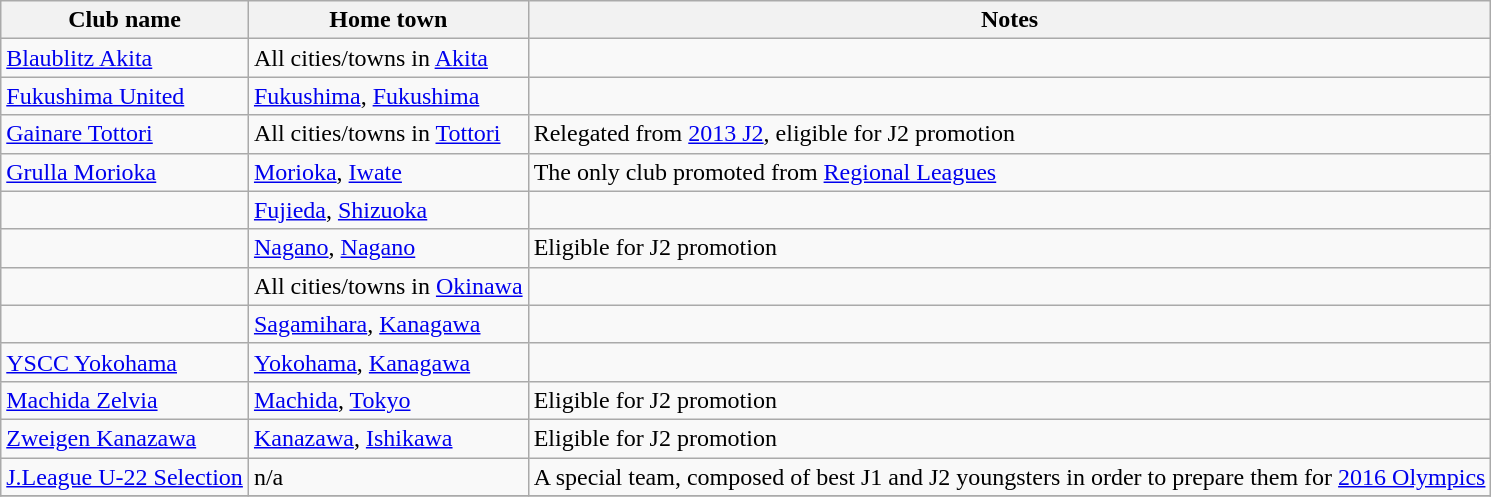<table class="wikitable sortable">
<tr>
<th>Club name</th>
<th>Home town</th>
<th>Notes</th>
</tr>
<tr>
<td><a href='#'>Blaublitz Akita</a></td>
<td>All cities/towns in <a href='#'>Akita</a></td>
<td></td>
</tr>
<tr>
<td><a href='#'>Fukushima United</a></td>
<td><a href='#'>Fukushima</a>, <a href='#'>Fukushima</a></td>
<td></td>
</tr>
<tr>
<td><a href='#'>Gainare Tottori</a></td>
<td>All cities/towns in <a href='#'>Tottori</a></td>
<td>Relegated from <a href='#'>2013 J2</a>, eligible for J2 promotion</td>
</tr>
<tr>
<td><a href='#'>Grulla Morioka</a></td>
<td><a href='#'>Morioka</a>, <a href='#'>Iwate</a></td>
<td>The only club promoted from <a href='#'>Regional Leagues</a></td>
</tr>
<tr>
<td></td>
<td><a href='#'>Fujieda</a>, <a href='#'>Shizuoka</a></td>
<td></td>
</tr>
<tr>
<td></td>
<td><a href='#'>Nagano</a>, <a href='#'>Nagano</a></td>
<td>Eligible for J2 promotion</td>
</tr>
<tr>
<td></td>
<td>All cities/towns in <a href='#'>Okinawa</a></td>
<td></td>
</tr>
<tr>
<td></td>
<td><a href='#'>Sagamihara</a>, <a href='#'>Kanagawa</a></td>
<td></td>
</tr>
<tr>
<td><a href='#'>YSCC Yokohama</a></td>
<td><a href='#'>Yokohama</a>, <a href='#'>Kanagawa</a></td>
<td></td>
</tr>
<tr>
<td><a href='#'>Machida Zelvia</a></td>
<td><a href='#'>Machida</a>, <a href='#'>Tokyo</a></td>
<td>Eligible for J2 promotion</td>
</tr>
<tr>
<td><a href='#'>Zweigen Kanazawa</a></td>
<td><a href='#'>Kanazawa</a>, <a href='#'>Ishikawa</a></td>
<td>Eligible for J2 promotion</td>
</tr>
<tr>
<td><a href='#'>J.League U-22 Selection</a></td>
<td>n/a</td>
<td>A special team, composed of best J1 and J2 youngsters in order to prepare them for <a href='#'>2016 Olympics</a></td>
</tr>
<tr>
</tr>
</table>
